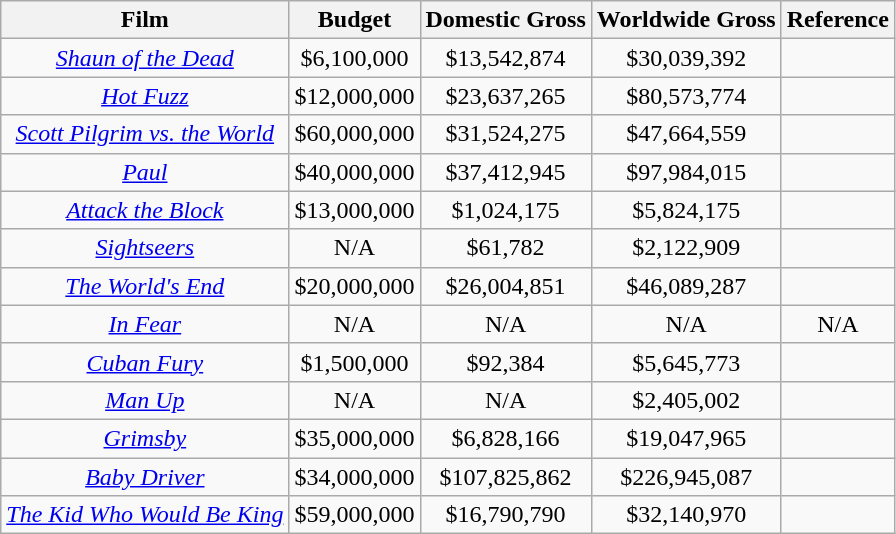<table class="wikitable" style="text-align:center;">
<tr>
<th scope="col">Film</th>
<th scope="col">Budget</th>
<th scope="col">Domestic Gross</th>
<th scope="col">Worldwide Gross</th>
<th scope="col">Reference</th>
</tr>
<tr>
<td><em><a href='#'>Shaun of the Dead</a></em></td>
<td>$6,100,000</td>
<td>$13,542,874</td>
<td>$30,039,392</td>
<td></td>
</tr>
<tr>
<td><em><a href='#'>Hot Fuzz</a></em></td>
<td>$12,000,000</td>
<td>$23,637,265</td>
<td>$80,573,774</td>
<td></td>
</tr>
<tr>
<td><em><a href='#'>Scott Pilgrim vs. the World</a></em></td>
<td>$60,000,000</td>
<td>$31,524,275</td>
<td>$47,664,559</td>
<td></td>
</tr>
<tr>
<td><em><a href='#'>Paul</a></em></td>
<td>$40,000,000</td>
<td>$37,412,945</td>
<td>$97,984,015</td>
<td></td>
</tr>
<tr>
<td><em><a href='#'>Attack the Block</a></em></td>
<td>$13,000,000</td>
<td>$1,024,175</td>
<td>$5,824,175</td>
<td></td>
</tr>
<tr>
<td><em><a href='#'>Sightseers</a></em></td>
<td>N/A</td>
<td>$61,782</td>
<td>$2,122,909</td>
<td></td>
</tr>
<tr>
<td><em><a href='#'>The World's End</a></em></td>
<td>$20,000,000</td>
<td>$26,004,851</td>
<td>$46,089,287</td>
<td></td>
</tr>
<tr>
<td><em><a href='#'>In Fear</a></em></td>
<td>N/A</td>
<td>N/A</td>
<td>N/A</td>
<td>N/A</td>
</tr>
<tr>
<td><em><a href='#'>Cuban Fury</a></em></td>
<td>$1,500,000</td>
<td>$92,384</td>
<td>$5,645,773</td>
<td></td>
</tr>
<tr>
<td><em><a href='#'>Man Up</a></em></td>
<td>N/A</td>
<td>N/A</td>
<td>$2,405,002</td>
<td></td>
</tr>
<tr>
<td><em><a href='#'>Grimsby</a></em></td>
<td>$35,000,000</td>
<td>$6,828,166</td>
<td>$19,047,965</td>
<td></td>
</tr>
<tr>
<td><em><a href='#'>Baby Driver</a></em></td>
<td>$34,000,000</td>
<td>$107,825,862</td>
<td>$226,945,087</td>
<td></td>
</tr>
<tr>
<td><em><a href='#'>The Kid Who Would Be King</a></em></td>
<td>$59,000,000</td>
<td>$16,790,790</td>
<td>$32,140,970</td>
<td></td>
</tr>
</table>
